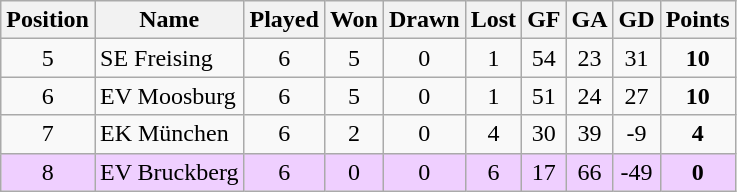<table class="wikitable">
<tr align="center">
<th>Position</th>
<th>Name</th>
<th>Played</th>
<th>Won</th>
<th>Drawn</th>
<th>Lost</th>
<th>GF</th>
<th>GA</th>
<th>GD</th>
<th>Points</th>
</tr>
<tr align="center">
<td>5</td>
<td align="left">SE Freising</td>
<td>6</td>
<td>5</td>
<td>0</td>
<td>1</td>
<td>54</td>
<td>23</td>
<td>31</td>
<td><strong>10</strong></td>
</tr>
<tr align="center">
<td>6</td>
<td align="left">EV Moosburg</td>
<td>6</td>
<td>5</td>
<td>0</td>
<td>1</td>
<td>51</td>
<td>24</td>
<td>27</td>
<td><strong>10</strong></td>
</tr>
<tr align="center">
<td>7</td>
<td align="left">EK München</td>
<td>6</td>
<td>2</td>
<td>0</td>
<td>4</td>
<td>30</td>
<td>39</td>
<td>-9</td>
<td><strong>4</strong></td>
</tr>
<tr align="center" bgcolor="#efcfff">
<td>8</td>
<td align="left">EV Bruckberg</td>
<td>6</td>
<td>0</td>
<td>0</td>
<td>6</td>
<td>17</td>
<td>66</td>
<td>-49</td>
<td><strong>0</strong></td>
</tr>
</table>
